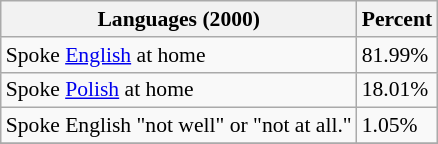<table class="wikitable sortable collapsible" style="font-size: 90%;">
<tr>
<th>Languages (2000) </th>
<th>Percent</th>
</tr>
<tr>
<td>Spoke <a href='#'>English</a> at home</td>
<td>81.99%</td>
</tr>
<tr>
<td>Spoke <a href='#'>Polish</a> at home</td>
<td>18.01%</td>
</tr>
<tr>
<td>Spoke English "not well" or "not at all."</td>
<td>1.05%</td>
</tr>
<tr>
</tr>
</table>
